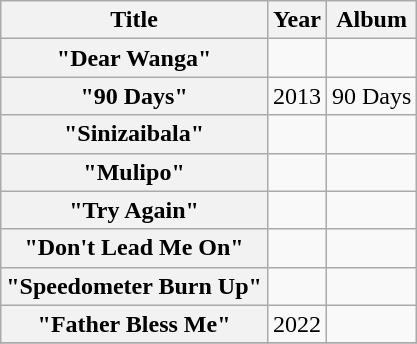<table class="wikitable">
<tr>
<th scope="col">Title</th>
<th scope="col">Year</th>
<th scope="col">Album</th>
</tr>
<tr>
<th>"Dear Wanga"</th>
<td></td>
<td></td>
</tr>
<tr>
<th>"90 Days"</th>
<td>2013</td>
<td>90 Days</td>
</tr>
<tr>
<th>"Sinizaibala"</th>
<td></td>
<td></td>
</tr>
<tr>
<th>"Mulipo"</th>
<td></td>
<td></td>
</tr>
<tr>
<th>"Try Again"</th>
<td></td>
<td></td>
</tr>
<tr>
<th>"Don't Lead Me On"</th>
<td></td>
<td></td>
</tr>
<tr>
<th>"Speedometer Burn Up"</th>
<td></td>
<td></td>
</tr>
<tr>
<th>"Father Bless Me"</th>
<td>2022</td>
<td></td>
</tr>
<tr>
</tr>
</table>
